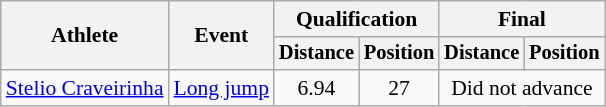<table class=wikitable style="font-size:90%">
<tr>
<th rowspan="2">Athlete</th>
<th rowspan="2">Event</th>
<th colspan="2">Qualification</th>
<th colspan="2">Final</th>
</tr>
<tr style="font-size:95%">
<th>Distance</th>
<th>Position</th>
<th>Distance</th>
<th>Position</th>
</tr>
<tr align=center>
<td align=left><a href='#'>Stelio Craveirinha</a></td>
<td align=left><a href='#'>Long jump</a></td>
<td>6.94</td>
<td>27</td>
<td colspan=2>Did not advance</td>
</tr>
</table>
